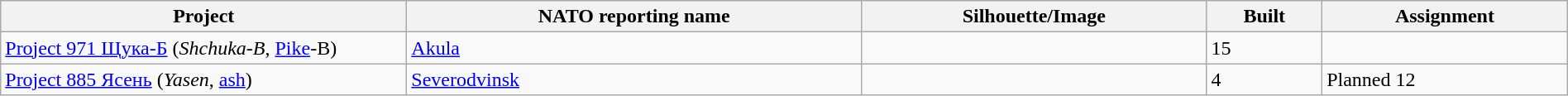<table class="wikitable" style="width:100%">
<tr>
<th style="width: 20em">Project</th>
<th>NATO reporting name</th>
<th>Silhouette/Image</th>
<th>Built</th>
<th>Assignment</th>
</tr>
<tr>
<td><a href='#'>Project 971 Щука-Б</a> (<em>Shchuka-B</em>, <a href='#'>Pike</a>-B)</td>
<td><a href='#'>Akula</a></td>
<td></td>
<td>15</td>
<td></td>
</tr>
<tr>
<td><a href='#'>Project 885 Ясень</a> (<em>Yasen</em>, <a href='#'>ash</a>)</td>
<td><a href='#'>Severodvinsk</a></td>
<td></td>
<td>4</td>
<td>Planned 12</td>
</tr>
</table>
